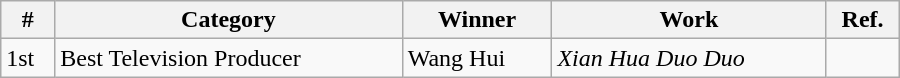<table class="wikitable" style="width:600px">
<tr>
<th>#</th>
<th>Category</th>
<th>Winner</th>
<th>Work</th>
<th>Ref.</th>
</tr>
<tr>
<td rowspan=1>1st</td>
<td>Best Television Producer</td>
<td>Wang Hui</td>
<td><em>Xian Hua Duo Duo</em></td>
<td></td>
</tr>
</table>
